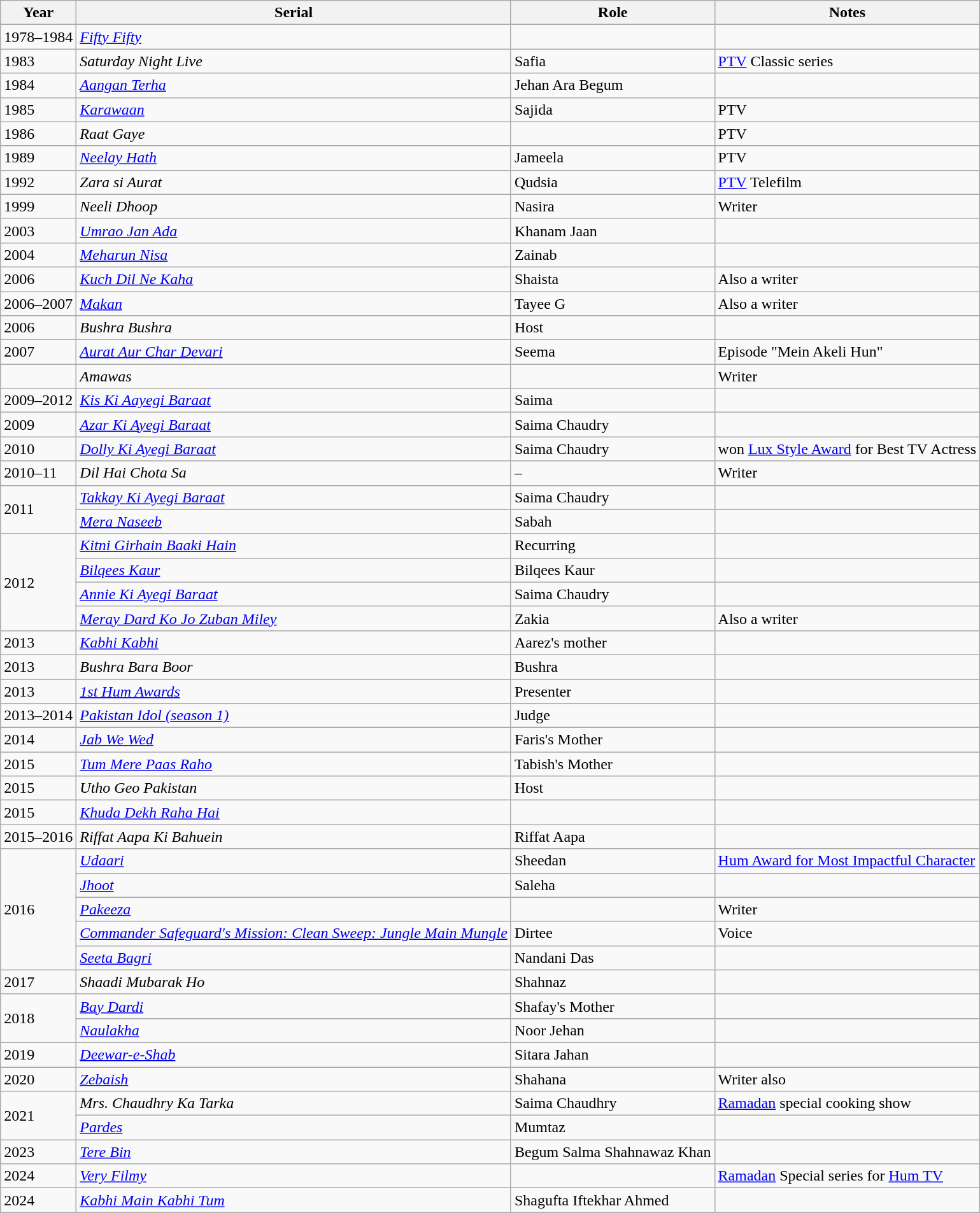<table class="wikitable">
<tr>
<th>Year</th>
<th>Serial</th>
<th>Role</th>
<th>Notes</th>
</tr>
<tr>
<td>1978–1984</td>
<td><a href='#'><em>Fifty Fifty</em></a></td>
<td></td>
<td></td>
</tr>
<tr>
<td>1983</td>
<td><em>Saturday Night Live</em></td>
<td>Safia</td>
<td><a href='#'>PTV</a> Classic series</td>
</tr>
<tr>
<td>1984</td>
<td><em><a href='#'>Aangan Terha</a></em></td>
<td>Jehan Ara Begum</td>
<td></td>
</tr>
<tr>
<td>1985</td>
<td><em><a href='#'>Karawaan</a></em></td>
<td>Sajida</td>
<td>PTV</td>
</tr>
<tr>
<td>1986</td>
<td><em>Raat Gaye</em></td>
<td></td>
<td>PTV</td>
</tr>
<tr>
<td>1989</td>
<td><em><a href='#'>Neelay Hath</a></em></td>
<td>Jameela</td>
<td>PTV</td>
</tr>
<tr>
<td>1992</td>
<td><em>Zara si Aurat</em></td>
<td>Qudsia</td>
<td><a href='#'>PTV</a> Telefilm</td>
</tr>
<tr>
<td>1999</td>
<td><em>Neeli Dhoop</em></td>
<td>Nasira</td>
<td>Writer</td>
</tr>
<tr>
<td>2003</td>
<td><em><a href='#'>Umrao Jan Ada</a></em></td>
<td>Khanam Jaan</td>
<td></td>
</tr>
<tr>
<td>2004</td>
<td><em><a href='#'>Meharun Nisa</a></em></td>
<td>Zainab</td>
<td></td>
</tr>
<tr>
<td>2006</td>
<td><em><a href='#'>Kuch Dil Ne Kaha</a></em></td>
<td>Shaista</td>
<td>Also a writer</td>
</tr>
<tr>
<td>2006–2007</td>
<td><em><a href='#'>Makan</a></em></td>
<td>Tayee G</td>
<td>Also a writer</td>
</tr>
<tr>
<td>2006</td>
<td><em>Bushra Bushra</em></td>
<td>Host</td>
<td></td>
</tr>
<tr>
<td>2007</td>
<td><em><a href='#'>Aurat Aur Char Devari</a></em></td>
<td>Seema</td>
<td>Episode "Mein Akeli Hun"</td>
</tr>
<tr>
<td></td>
<td><em>Amawas</em></td>
<td></td>
<td>Writer</td>
</tr>
<tr>
<td>2009–2012</td>
<td><em><a href='#'>Kis Ki Aayegi Baraat</a></em></td>
<td>Saima</td>
<td></td>
</tr>
<tr>
<td>2009</td>
<td><em><a href='#'>Azar Ki Ayegi Baraat</a></em></td>
<td>Saima Chaudry</td>
<td></td>
</tr>
<tr>
<td>2010</td>
<td><em><a href='#'>Dolly Ki Ayegi Baraat</a></em></td>
<td>Saima Chaudry</td>
<td> won <a href='#'>Lux Style Award</a> for Best TV Actress</td>
</tr>
<tr>
<td>2010–11</td>
<td><em>Dil Hai Chota Sa</em></td>
<td>–</td>
<td>Writer</td>
</tr>
<tr>
<td rowspan="2">2011</td>
<td><em><a href='#'>Takkay Ki Ayegi Baraat</a></em></td>
<td>Saima Chaudry</td>
<td></td>
</tr>
<tr>
<td><em><a href='#'>Mera Naseeb</a></em></td>
<td>Sabah</td>
<td></td>
</tr>
<tr>
<td rowspan="4">2012</td>
<td><em><a href='#'>Kitni Girhain Baaki Hain</a></em></td>
<td>Recurring</td>
<td></td>
</tr>
<tr>
<td><em><a href='#'>Bilqees Kaur</a></em></td>
<td>Bilqees Kaur</td>
<td></td>
</tr>
<tr>
<td><em><a href='#'>Annie Ki Ayegi Baraat</a></em></td>
<td>Saima Chaudry</td>
<td></td>
</tr>
<tr>
<td><em><a href='#'>Meray Dard Ko Jo Zuban Miley</a></em></td>
<td>Zakia</td>
<td>Also a writer</td>
</tr>
<tr>
<td>2013</td>
<td><em><a href='#'>Kabhi Kabhi</a></em></td>
<td>Aarez's mother</td>
<td></td>
</tr>
<tr>
<td>2013</td>
<td><em>Bushra Bara Boor</em></td>
<td>Bushra</td>
<td></td>
</tr>
<tr>
<td>2013</td>
<td><em><a href='#'>1st Hum Awards</a></em></td>
<td>Presenter</td>
<td></td>
</tr>
<tr>
<td>2013–2014</td>
<td><em><a href='#'>Pakistan Idol (season 1)</a></em></td>
<td>Judge</td>
<td></td>
</tr>
<tr>
<td>2014</td>
<td><em><a href='#'>Jab We Wed</a></em></td>
<td>Faris's Mother</td>
<td></td>
</tr>
<tr>
<td>2015</td>
<td><em><a href='#'>Tum Mere Paas Raho</a></em></td>
<td>Tabish's Mother</td>
<td></td>
</tr>
<tr>
<td>2015</td>
<td><em>Utho Geo Pakistan</em></td>
<td>Host</td>
<td></td>
</tr>
<tr>
<td>2015</td>
<td><em><a href='#'>Khuda Dekh Raha Hai</a></em></td>
<td></td>
<td></td>
</tr>
<tr>
<td>2015–2016</td>
<td><em>Riffat Aapa Ki Bahuein</em></td>
<td>Riffat Aapa</td>
<td></td>
</tr>
<tr>
<td rowspan="5">2016</td>
<td><em><a href='#'>Udaari</a></em></td>
<td>Sheedan</td>
<td><a href='#'>Hum Award for Most Impactful Character</a></td>
</tr>
<tr>
<td><em><a href='#'>Jhoot</a></em></td>
<td>Saleha</td>
<td></td>
</tr>
<tr>
<td><em><a href='#'>Pakeeza</a></em></td>
<td></td>
<td>Writer</td>
</tr>
<tr>
<td><em><a href='#'>Commander Safeguard's Mission: Clean Sweep: Jungle Main Mungle</a></em></td>
<td>Dirtee</td>
<td>Voice</td>
</tr>
<tr>
<td><em><a href='#'>Seeta Bagri</a> </em></td>
<td>Nandani Das</td>
<td></td>
</tr>
<tr>
<td>2017</td>
<td><em>Shaadi Mubarak Ho</em></td>
<td>Shahnaz</td>
<td></td>
</tr>
<tr>
<td rowspan="2">2018</td>
<td><em><a href='#'>Bay Dardi</a></em></td>
<td>Shafay's Mother</td>
<td></td>
</tr>
<tr>
<td><em><a href='#'>Naulakha</a></em></td>
<td>Noor Jehan</td>
<td></td>
</tr>
<tr>
<td>2019</td>
<td><em><a href='#'>Deewar-e-Shab</a></em></td>
<td>Sitara Jahan</td>
<td></td>
</tr>
<tr>
<td>2020</td>
<td><em><a href='#'>Zebaish</a></em></td>
<td>Shahana</td>
<td>Writer also</td>
</tr>
<tr>
<td rowspan="2">2021</td>
<td><em>Mrs. Chaudhry Ka Tarka</em></td>
<td>Saima Chaudhry</td>
<td><a href='#'>Ramadan</a> special cooking show</td>
</tr>
<tr>
<td><em><a href='#'>Pardes</a></em></td>
<td>Mumtaz</td>
<td></td>
</tr>
<tr>
<td>2023</td>
<td><em><a href='#'>Tere Bin</a></em></td>
<td>Begum Salma Shahnawaz Khan</td>
<td></td>
</tr>
<tr>
<td>2024</td>
<td><em><a href='#'>Very Filmy</a></em></td>
<td></td>
<td><a href='#'>Ramadan</a> Special series for <a href='#'>Hum TV</a></td>
</tr>
<tr>
<td>2024</td>
<td><em><a href='#'>Kabhi Main Kabhi Tum</a></em></td>
<td>Shagufta Iftekhar Ahmed</td>
<td></td>
</tr>
</table>
